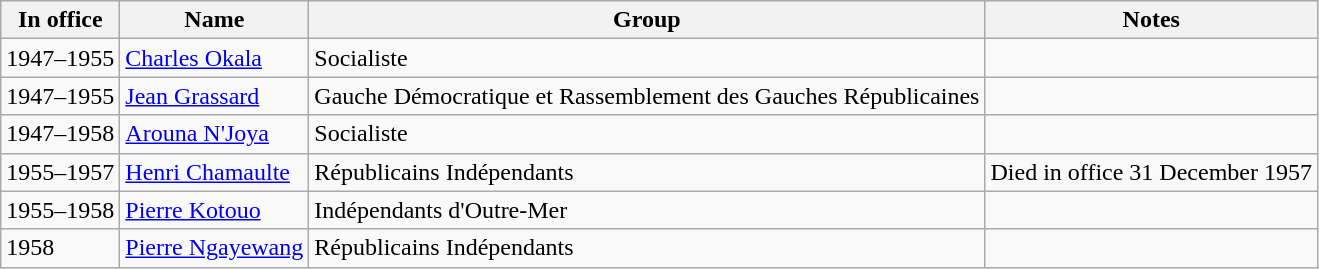<table Class="wikitable sortable">
<tr>
<th>In office</th>
<th>Name</th>
<th>Group</th>
<th>Notes</th>
</tr>
<tr>
<td>1947–1955</td>
<td><a href='#'>Charles Okala</a></td>
<td>Socialiste</td>
<td></td>
</tr>
<tr>
<td>1947–1955</td>
<td><a href='#'>Jean Grassard</a></td>
<td>Gauche Démocratique et Rassemblement des Gauches Républicaines</td>
<td></td>
</tr>
<tr>
<td>1947–1958</td>
<td><a href='#'>Arouna N'Joya</a></td>
<td>Socialiste</td>
<td></td>
</tr>
<tr>
<td>1955–1957</td>
<td><a href='#'>Henri Chamaulte</a></td>
<td>Républicains Indépendants</td>
<td>Died in office 31 December 1957</td>
</tr>
<tr>
<td>1955–1958</td>
<td><a href='#'>Pierre Kotouo</a></td>
<td>Indépendants d'Outre-Mer</td>
<td></td>
</tr>
<tr>
<td>1958</td>
<td><a href='#'>Pierre Ngayewang</a></td>
<td>Républicains Indépendants</td>
<td></td>
</tr>
</table>
